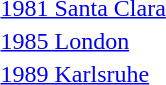<table>
<tr>
<td><a href='#'>1981 Santa Clara</a></td>
<td></td>
<td></td>
<td></td>
</tr>
<tr>
<td><a href='#'>1985 London</a></td>
<td></td>
<td></td>
<td></td>
</tr>
<tr>
<td><a href='#'>1989 Karlsruhe</a></td>
<td></td>
<td></td>
<td></td>
</tr>
</table>
